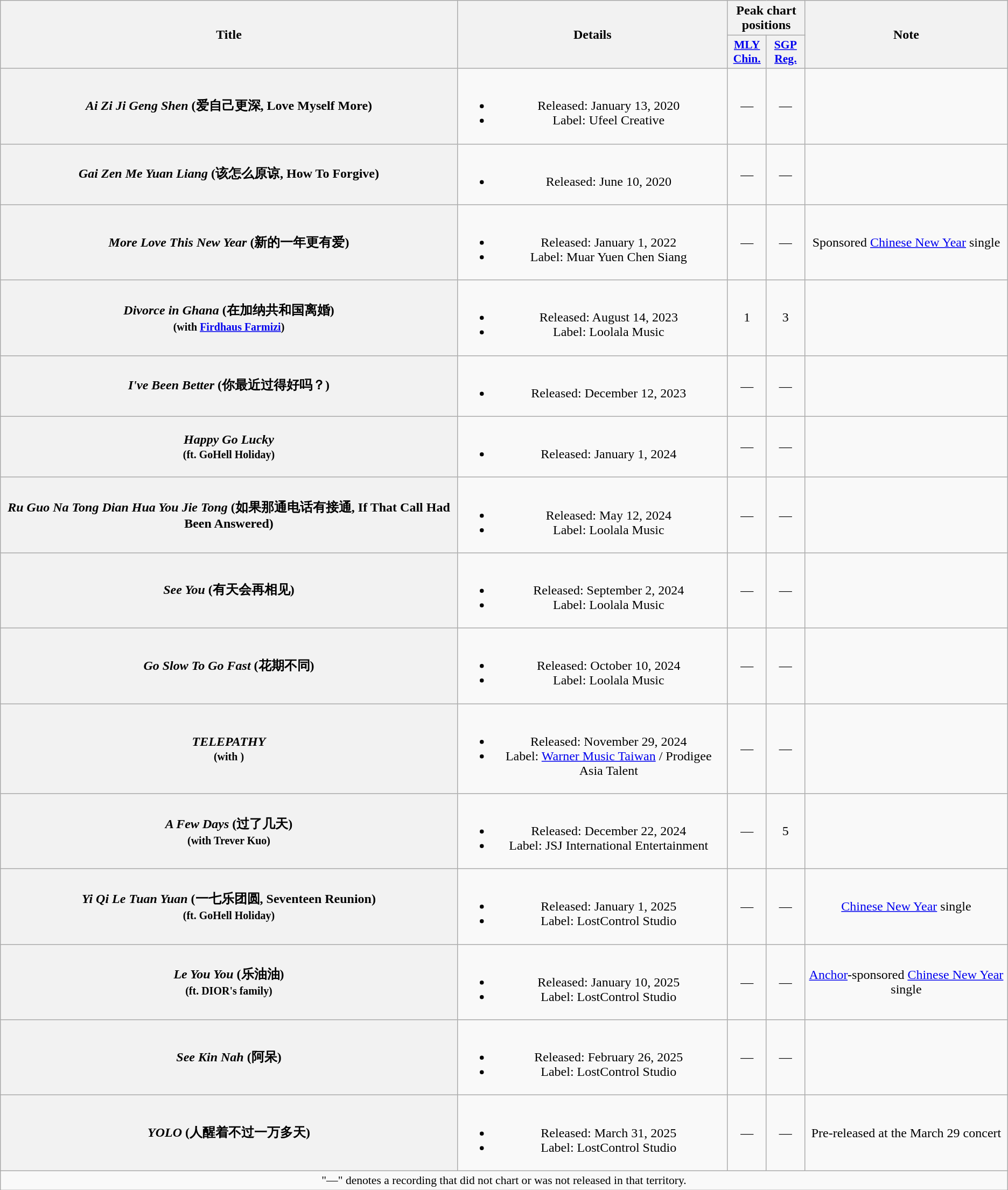<table class="wikitable plainrowheaders" style="text-align:center;">
<tr>
<th rowspan="2" scope="col">Title</th>
<th rowspan="2" scope="col">Details</th>
<th colspan="2">Peak chart positions</th>
<th rowspan="2" scope="col">Note</th>
</tr>
<tr>
<th scope="col" style="width:2.85em;font-size:90%;"><a href='#'>MLY Chin.</a><br></th>
<th scope="col" style="width:2.85em;font-size:90%;"><a href='#'>SGP Reg.</a><br></th>
</tr>
<tr>
<th scope="row"><em>Ai Zi Ji Geng Shen</em> (爱自己更深, Love Myself More)</th>
<td><br><ul><li>Released: January 13, 2020</li><li>Label: Ufeel Creative</li></ul></td>
<td>—</td>
<td>—</td>
<td></td>
</tr>
<tr>
<th scope="row"><em>Gai Zen Me Yuan Liang</em> (该怎么原谅, How To Forgive)</th>
<td><br><ul><li>Released: June 10, 2020</li></ul></td>
<td>—</td>
<td>—</td>
<td></td>
</tr>
<tr>
<th scope="row"><em>More Love This New Year</em> (新的一年更有爱)</th>
<td><br><ul><li>Released: January 1, 2022</li><li>Label: Muar Yuen Chen Siang</li></ul></td>
<td>—</td>
<td>—</td>
<td>Sponsored <a href='#'>Chinese New Year</a> single</td>
</tr>
<tr>
<th scope="row"><em>Divorce in Ghana</em> (在加纳共和国离婚)<br><small>(with <a href='#'>Firdhaus Farmizi</a>)</small></th>
<td><br><ul><li>Released: August 14, 2023</li><li>Label: Loolala Music</li></ul></td>
<td>1</td>
<td>3</td>
<td></td>
</tr>
<tr>
<th scope="row"><em>I've Been Better</em> (你最近过得好吗？)</th>
<td><br><ul><li>Released: December 12, 2023</li></ul></td>
<td>—</td>
<td>—</td>
<td></td>
</tr>
<tr>
<th scope="row"><em>Happy Go Lucky</em><br><small>(ft. GoHell Holiday)</small></th>
<td><br><ul><li>Released: January 1, 2024</li></ul></td>
<td>—</td>
<td>—</td>
<td></td>
</tr>
<tr>
<th scope="row"><em>Ru Guo Na Tong Dian Hua You Jie Tong</em> (如果那通电话有接通, If That Call Had Been Answered)</th>
<td><br><ul><li>Released: May 12, 2024</li><li>Label: Loolala Music</li></ul></td>
<td>—</td>
<td>—</td>
<td></td>
</tr>
<tr>
<th scope="row"><em>See You</em> (有天会再相见)</th>
<td><br><ul><li>Released: September 2, 2024</li><li>Label: Loolala Music</li></ul></td>
<td>—</td>
<td>—</td>
<td></td>
</tr>
<tr>
<th scope="row"><em>Go Slow To Go Fast</em> (花期不同)</th>
<td><br><ul><li>Released: October 10, 2024</li><li>Label: Loolala Music</li></ul></td>
<td>—</td>
<td>—</td>
<td></td>
</tr>
<tr>
<th scope="row"><em>TELEPATHY</em><br><small>(with )</small></th>
<td><br><ul><li>Released: November 29, 2024</li><li>Label: <a href='#'>Warner Music Taiwan</a> / Prodigee Asia Talent</li></ul></td>
<td>—</td>
<td>—</td>
<td></td>
</tr>
<tr>
<th scope="row"><em>A Few Days</em> (过了几天)<br><small>(with Trever Kuo)</small></th>
<td><br><ul><li>Released: December 22, 2024</li><li>Label: JSJ International Entertainment</li></ul></td>
<td>—</td>
<td>5</td>
<td></td>
</tr>
<tr>
<th scope="row"><em>Yi Qi Le Tuan Yuan</em> (一七乐团圆, Seventeen Reunion)<br><small>(ft. GoHell Holiday)</small></th>
<td><br><ul><li>Released: January 1, 2025</li><li>Label: LostControl Studio</li></ul></td>
<td>—</td>
<td>—</td>
<td><a href='#'>Chinese New Year</a> single</td>
</tr>
<tr>
<th scope="row"><em>Le You You</em> (乐油油)<br><small>(ft. DIOR's family)</small></th>
<td><br><ul><li>Released: January 10, 2025</li><li>Label: LostControl Studio</li></ul></td>
<td>—</td>
<td>—</td>
<td><a href='#'>Anchor</a>-sponsored <a href='#'>Chinese New Year</a> single</td>
</tr>
<tr>
<th scope="row"><em>See Kin Nah</em> (阿呆)</th>
<td><br><ul><li>Released: February 26, 2025</li><li>Label: LostControl Studio</li></ul></td>
<td>—</td>
<td>—</td>
<td></td>
</tr>
<tr>
<th scope="row"><em>YOLO</em> (人醒着不过一万多天)</th>
<td><br><ul><li>Released: March 31, 2025</li><li>Label: LostControl Studio</li></ul></td>
<td>—</td>
<td>—</td>
<td>Pre-released at the March 29 concert</td>
</tr>
<tr>
<td colspan="5" style="font-size:90%">"—" denotes a recording that did not chart or was not released in that territory.</td>
</tr>
</table>
